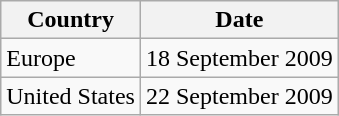<table class="wikitable">
<tr>
<th>Country</th>
<th>Date</th>
</tr>
<tr>
<td>Europe</td>
<td>18 September 2009</td>
</tr>
<tr>
<td>United States</td>
<td>22 September 2009</td>
</tr>
</table>
